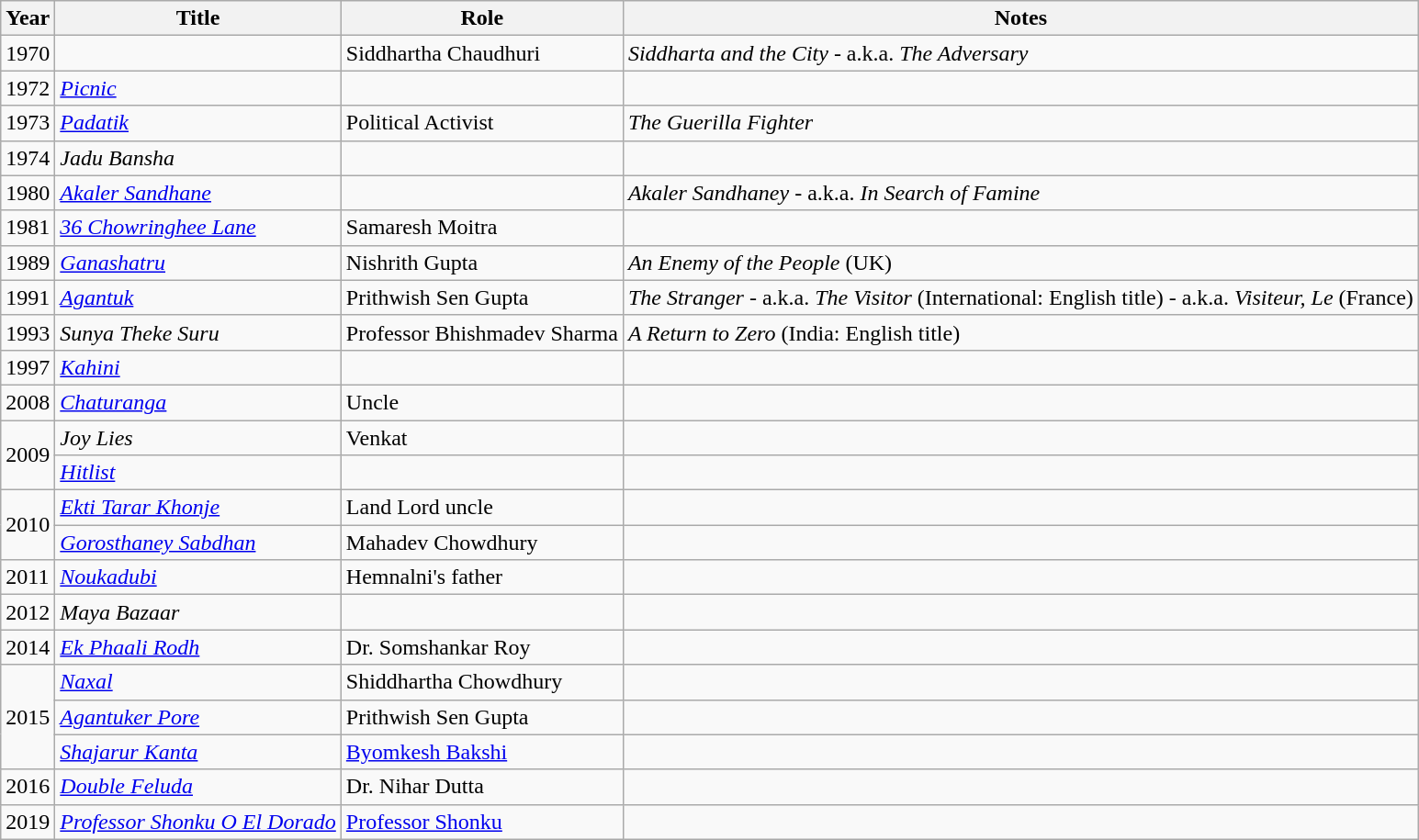<table class="wikitable">
<tr>
<th>Year</th>
<th>Title</th>
<th>Role</th>
<th>Notes</th>
</tr>
<tr>
<td>1970</td>
<td></td>
<td>Siddhartha Chaudhuri</td>
<td><em>Siddharta and the City</em> - a.k.a. <em>The Adversary</em></td>
</tr>
<tr>
<td>1972</td>
<td><em><a href='#'>Picnic</a></em></td>
<td></td>
<td></td>
</tr>
<tr>
<td>1973</td>
<td><a href='#'><em>Padatik</em></a></td>
<td>Political Activist</td>
<td><em>The Guerilla Fighter</em></td>
</tr>
<tr>
<td>1974</td>
<td><em>Jadu Bansha</em></td>
<td></td>
<td></td>
</tr>
<tr>
<td>1980</td>
<td><em><a href='#'>Akaler Sandhane</a></em></td>
<td></td>
<td><em>Akaler Sandhaney</em> - a.k.a. <em>In Search of Famine</em></td>
</tr>
<tr>
<td>1981</td>
<td><em><a href='#'>36 Chowringhee Lane</a></em></td>
<td>Samaresh Moitra</td>
<td></td>
</tr>
<tr>
<td>1989</td>
<td><em><a href='#'>Ganashatru</a></em></td>
<td>Nishrith Gupta</td>
<td><em>An Enemy of the People</em> (UK)</td>
</tr>
<tr>
<td>1991</td>
<td><em><a href='#'>Agantuk</a></em></td>
<td>Prithwish Sen Gupta</td>
<td><em>The Stranger</em> - a.k.a. <em>The Visitor</em> (International: English title) - a.k.a. <em>Visiteur, Le</em> (France)</td>
</tr>
<tr>
<td>1993</td>
<td><em>Sunya Theke Suru</em></td>
<td>Professor Bhishmadev Sharma</td>
<td><em>A Return to Zero</em> (India: English title)</td>
</tr>
<tr>
<td>1997</td>
<td><a href='#'><em>Kahini</em></a></td>
<td></td>
<td></td>
</tr>
<tr>
<td>2008</td>
<td><em><a href='#'>Chaturanga</a></em></td>
<td>Uncle</td>
<td></td>
</tr>
<tr>
<td rowspan="2">2009</td>
<td><em>Joy Lies</em></td>
<td>Venkat</td>
<td></td>
</tr>
<tr>
<td><em><a href='#'>Hitlist</a></em></td>
<td></td>
<td></td>
</tr>
<tr>
<td rowspan="2">2010</td>
<td><em><a href='#'>Ekti Tarar Khonje</a></em></td>
<td>Land Lord uncle</td>
<td></td>
</tr>
<tr>
<td><a href='#'><em>Gorosthaney Sabdhan</em></a></td>
<td>Mahadev Chowdhury</td>
<td></td>
</tr>
<tr>
<td>2011</td>
<td><em><a href='#'>Noukadubi</a></em></td>
<td>Hemnalni's father</td>
<td></td>
</tr>
<tr>
<td>2012</td>
<td><em>Maya Bazaar</em></td>
<td></td>
<td></td>
</tr>
<tr>
<td>2014</td>
<td><em><a href='#'>Ek Phaali Rodh</a></em></td>
<td>Dr. Somshankar Roy</td>
<td></td>
</tr>
<tr>
<td rowspan="3">2015</td>
<td><a href='#'><em>Naxal</em></a></td>
<td>Shiddhartha Chowdhury</td>
<td></td>
</tr>
<tr>
<td><em><a href='#'>Agantuker Pore</a></em></td>
<td>Prithwish Sen Gupta</td>
<td></td>
</tr>
<tr>
<td><a href='#'><em>Shajarur Kanta</em></a></td>
<td><a href='#'>Byomkesh Bakshi</a></td>
<td></td>
</tr>
<tr>
<td>2016</td>
<td><em><a href='#'>Double Feluda</a></em></td>
<td>Dr. Nihar Dutta</td>
<td></td>
</tr>
<tr>
<td>2019</td>
<td><em><a href='#'>Professor Shonku O El Dorado</a></em></td>
<td><a href='#'>Professor Shonku</a></td>
<td></td>
</tr>
</table>
